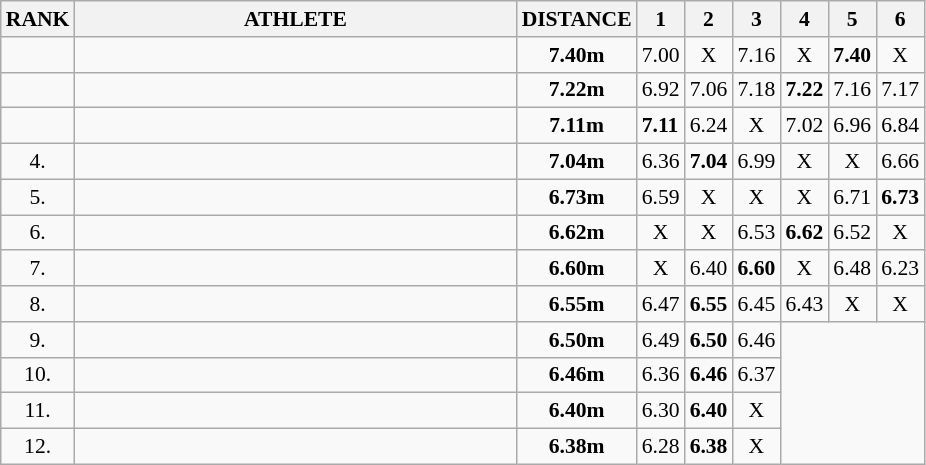<table class="wikitable" style="border-collapse: collapse; font-size: 90%;">
<tr>
<th>RANK</th>
<th align="center" style="width: 20em">ATHLETE</th>
<th>DISTANCE</th>
<th>1</th>
<th>2</th>
<th>3</th>
<th>4</th>
<th>5</th>
<th>6</th>
</tr>
<tr>
<td align="center"></td>
<td></td>
<td align="center"><strong>7.40m</strong></td>
<td>7.00</td>
<td align="center">X</td>
<td>7.16</td>
<td align="center">X</td>
<td><strong>7.40</strong></td>
<td align="center">X</td>
</tr>
<tr>
<td align="center"></td>
<td></td>
<td align="center"><strong>7.22m</strong></td>
<td>6.92</td>
<td>7.06</td>
<td>7.18</td>
<td><strong>7.22</strong></td>
<td>7.16</td>
<td>7.17</td>
</tr>
<tr>
<td align="center"></td>
<td></td>
<td align="center"><strong>7.11m</strong></td>
<td><strong>7.11</strong></td>
<td>6.24</td>
<td align="center">X</td>
<td>7.02</td>
<td>6.96</td>
<td>6.84</td>
</tr>
<tr>
<td align="center">4.</td>
<td></td>
<td align="center"><strong>7.04m</strong></td>
<td>6.36</td>
<td><strong>7.04</strong></td>
<td>6.99</td>
<td align="center">X</td>
<td align="center">X</td>
<td>6.66</td>
</tr>
<tr>
<td align="center">5.</td>
<td></td>
<td align="center"><strong>6.73m</strong></td>
<td>6.59</td>
<td align="center">X</td>
<td align="center">X</td>
<td align="center">X</td>
<td>6.71</td>
<td><strong>6.73</strong></td>
</tr>
<tr>
<td align="center">6.</td>
<td></td>
<td align="center"><strong>6.62m</strong></td>
<td align="center">X</td>
<td align="center">X</td>
<td>6.53</td>
<td><strong>6.62</strong></td>
<td>6.52</td>
<td align="center">X</td>
</tr>
<tr>
<td align="center">7.</td>
<td></td>
<td align="center"><strong>6.60m</strong></td>
<td align="center">X</td>
<td>6.40</td>
<td><strong>6.60</strong></td>
<td align="center">X</td>
<td>6.48</td>
<td>6.23</td>
</tr>
<tr>
<td align="center">8.</td>
<td></td>
<td align="center"><strong>6.55m</strong></td>
<td>6.47</td>
<td><strong>6.55</strong></td>
<td>6.45</td>
<td>6.43</td>
<td align="center">X</td>
<td align="center">X</td>
</tr>
<tr>
<td align="center">9.</td>
<td></td>
<td align="center"><strong>6.50m</strong></td>
<td>6.49</td>
<td><strong>6.50</strong></td>
<td>6.46</td>
</tr>
<tr>
<td align="center">10.</td>
<td></td>
<td align="center"><strong>6.46m</strong></td>
<td>6.36</td>
<td><strong>6.46</strong></td>
<td>6.37</td>
</tr>
<tr>
<td align="center">11.</td>
<td></td>
<td align="center"><strong>6.40m</strong></td>
<td>6.30</td>
<td><strong>6.40</strong></td>
<td align="center">X</td>
</tr>
<tr>
<td align="center">12.</td>
<td></td>
<td align="center"><strong>6.38m</strong></td>
<td>6.28</td>
<td><strong>6.38</strong></td>
<td align="center">X</td>
</tr>
</table>
